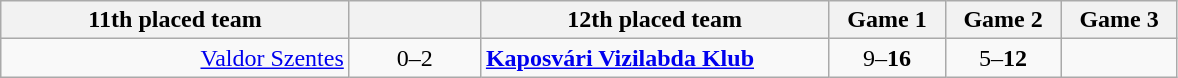<table class=wikitable style="text-align:center">
<tr>
<th width=225>11th placed team</th>
<th width=80></th>
<th width=225>12th placed team</th>
<th width=70>Game 1</th>
<th width=70>Game 2</th>
<th width=70>Game 3</th>
</tr>
<tr>
<td align=right><a href='#'>Valdor Szentes</a> </td>
<td>0–2</td>
<td align=left> <strong><a href='#'>Kaposvári Vizilabda Klub</a></strong></td>
<td>9–<strong>16</strong></td>
<td>5–<strong>12</strong></td>
</tr>
</table>
